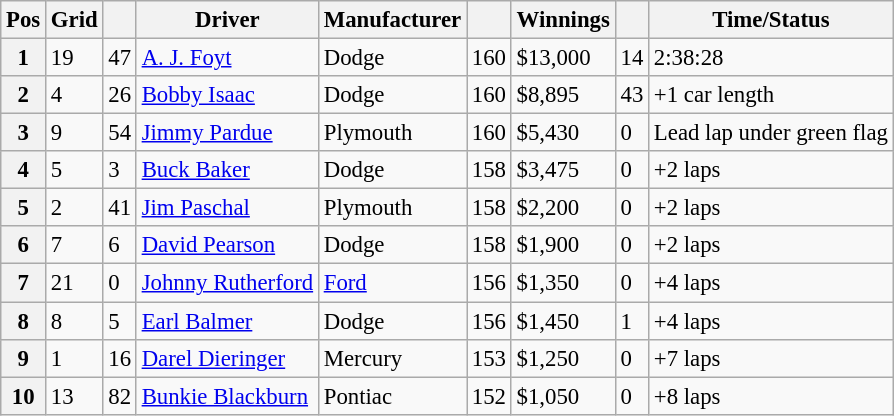<table class="sortable wikitable" style="font-size:95%">
<tr>
<th>Pos</th>
<th>Grid</th>
<th></th>
<th>Driver</th>
<th>Manufacturer</th>
<th></th>
<th>Winnings</th>
<th></th>
<th>Time/Status</th>
</tr>
<tr>
<th>1</th>
<td>19</td>
<td>47</td>
<td><a href='#'>A. J. Foyt</a></td>
<td>Dodge</td>
<td>160</td>
<td>$13,000</td>
<td>14</td>
<td>2:38:28</td>
</tr>
<tr>
<th>2</th>
<td>4</td>
<td>26</td>
<td><a href='#'>Bobby Isaac</a></td>
<td>Dodge</td>
<td>160</td>
<td>$8,895</td>
<td>43</td>
<td>+1 car length</td>
</tr>
<tr>
<th>3</th>
<td>9</td>
<td>54</td>
<td><a href='#'>Jimmy Pardue</a></td>
<td>Plymouth</td>
<td>160</td>
<td>$5,430</td>
<td>0</td>
<td>Lead lap under green flag</td>
</tr>
<tr>
<th>4</th>
<td>5</td>
<td>3</td>
<td><a href='#'>Buck Baker</a></td>
<td>Dodge</td>
<td>158</td>
<td>$3,475</td>
<td>0</td>
<td>+2 laps</td>
</tr>
<tr>
<th>5</th>
<td>2</td>
<td>41</td>
<td><a href='#'>Jim Paschal</a></td>
<td>Plymouth</td>
<td>158</td>
<td>$2,200</td>
<td>0</td>
<td>+2 laps</td>
</tr>
<tr>
<th>6</th>
<td>7</td>
<td>6</td>
<td><a href='#'>David Pearson</a></td>
<td>Dodge</td>
<td>158</td>
<td>$1,900</td>
<td>0</td>
<td>+2 laps</td>
</tr>
<tr>
<th>7</th>
<td>21</td>
<td>0</td>
<td><a href='#'>Johnny Rutherford</a></td>
<td><a href='#'>Ford</a></td>
<td>156</td>
<td>$1,350</td>
<td>0</td>
<td>+4 laps</td>
</tr>
<tr>
<th>8</th>
<td>8</td>
<td>5</td>
<td><a href='#'>Earl Balmer</a></td>
<td>Dodge</td>
<td>156</td>
<td>$1,450</td>
<td>1</td>
<td>+4 laps</td>
</tr>
<tr>
<th>9</th>
<td>1</td>
<td>16</td>
<td><a href='#'>Darel Dieringer</a></td>
<td>Mercury</td>
<td>153</td>
<td>$1,250</td>
<td>0</td>
<td>+7 laps</td>
</tr>
<tr>
<th>10</th>
<td>13</td>
<td>82</td>
<td><a href='#'>Bunkie Blackburn</a></td>
<td>Pontiac</td>
<td>152</td>
<td>$1,050</td>
<td>0</td>
<td>+8 laps</td>
</tr>
</table>
